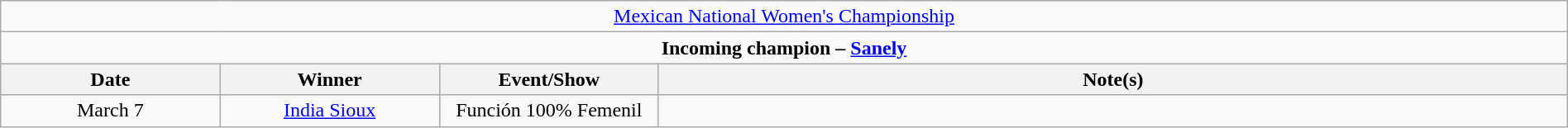<table class="wikitable" style="text-align:center; width:100%;">
<tr>
<td colspan="4" style="text-align: center;"><a href='#'>Mexican National Women's Championship</a></td>
</tr>
<tr>
<td colspan="4" style="text-align: center;"><strong>Incoming champion – <a href='#'>Sanely</a></strong></td>
</tr>
<tr>
<th width=14%>Date</th>
<th width=14%>Winner</th>
<th width=14%>Event/Show</th>
<th width=58%>Note(s)</th>
</tr>
<tr>
<td>March 7</td>
<td><a href='#'>India Sioux</a></td>
<td>Función 100% Femenil</td>
<td></td>
</tr>
</table>
